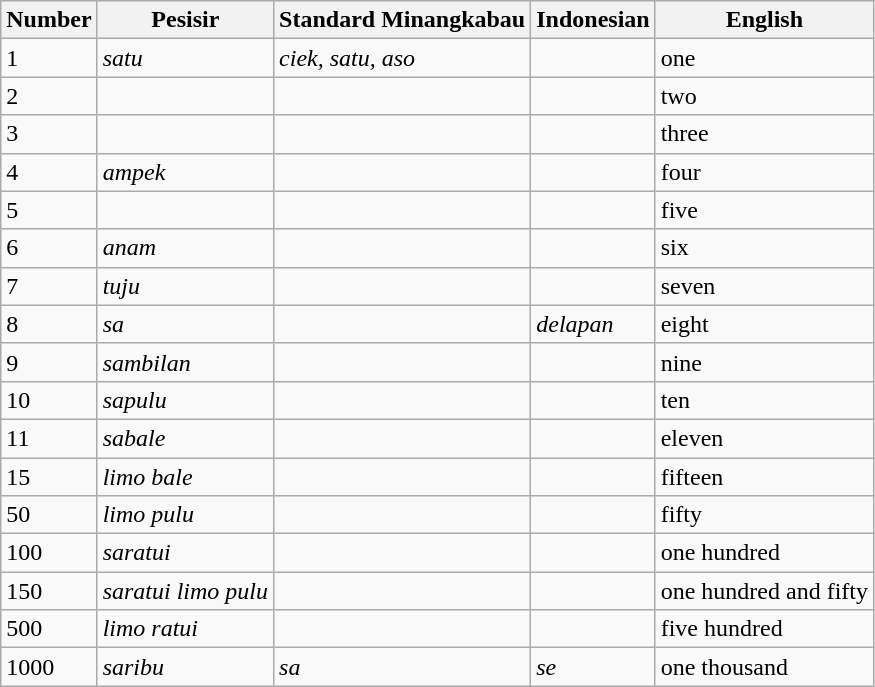<table class="wikitable">
<tr>
<th>Number</th>
<th>Pesisir</th>
<th>Standard Minangkabau</th>
<th>Indonesian</th>
<th>English</th>
</tr>
<tr>
<td>1</td>
<td><em>satu</em></td>
<td><em>ciek, satu, aso</em></td>
<td></td>
<td>one</td>
</tr>
<tr>
<td>2</td>
<td><em></em></td>
<td></td>
<td></td>
<td>two</td>
</tr>
<tr>
<td>3</td>
<td><em></em></td>
<td></td>
<td></td>
<td>three</td>
</tr>
<tr>
<td>4</td>
<td><em>ampek</em></td>
<td></td>
<td></td>
<td>four</td>
</tr>
<tr>
<td>5</td>
<td><em></em></td>
<td></td>
<td></td>
<td>five</td>
</tr>
<tr>
<td>6</td>
<td><em>anam</em></td>
<td></td>
<td></td>
<td>six</td>
</tr>
<tr>
<td>7</td>
<td><em>tuju</em></td>
<td></td>
<td></td>
<td>seven</td>
</tr>
<tr>
<td>8</td>
<td><em>sa</em></td>
<td></td>
<td><em>delapan</em></td>
<td>eight</td>
</tr>
<tr>
<td>9</td>
<td><em>sambilan</em></td>
<td></td>
<td></td>
<td>nine</td>
</tr>
<tr>
<td>10</td>
<td><em>sapulu</em></td>
<td></td>
<td></td>
<td>ten</td>
</tr>
<tr>
<td>11</td>
<td><em>sabale</em></td>
<td></td>
<td></td>
<td>eleven</td>
</tr>
<tr>
<td>15</td>
<td><em>limo bale</em></td>
<td></td>
<td></td>
<td>fifteen</td>
</tr>
<tr>
<td>50</td>
<td><em>limo pulu</em></td>
<td></td>
<td></td>
<td>fifty</td>
</tr>
<tr>
<td>100</td>
<td><em>saratui</em></td>
<td></td>
<td></td>
<td>one hundred</td>
</tr>
<tr>
<td>150</td>
<td><em>saratui limo pulu</em></td>
<td></td>
<td></td>
<td>one hundred and fifty</td>
</tr>
<tr>
<td>500</td>
<td><em>limo ratui</em></td>
<td></td>
<td></td>
<td>five hundred</td>
</tr>
<tr>
<td>1000</td>
<td><em>saribu</em></td>
<td><em>sa</em></td>
<td><em>se</em></td>
<td>one thousand</td>
</tr>
</table>
